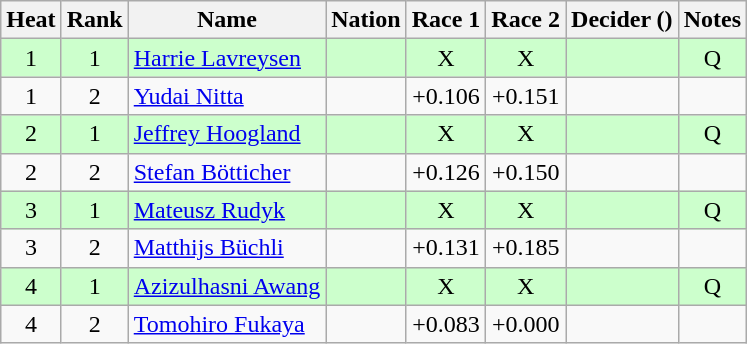<table class="wikitable sortable" style="text-align:center">
<tr>
<th>Heat</th>
<th>Rank</th>
<th>Name</th>
<th>Nation</th>
<th>Race 1</th>
<th>Race 2</th>
<th>Decider ()</th>
<th>Notes</th>
</tr>
<tr bgcolor=ccffcc>
<td>1</td>
<td>1</td>
<td align=left><a href='#'>Harrie Lavreysen</a></td>
<td align=left></td>
<td>X</td>
<td>X</td>
<td></td>
<td>Q</td>
</tr>
<tr>
<td>1</td>
<td>2</td>
<td align=left><a href='#'>Yudai Nitta</a></td>
<td align=left></td>
<td>+0.106</td>
<td>+0.151</td>
<td></td>
<td></td>
</tr>
<tr bgcolor=ccffcc>
<td>2</td>
<td>1</td>
<td align=left><a href='#'>Jeffrey Hoogland</a></td>
<td align=left></td>
<td>X</td>
<td>X</td>
<td></td>
<td>Q</td>
</tr>
<tr>
<td>2</td>
<td>2</td>
<td align=left><a href='#'>Stefan Bötticher</a></td>
<td align=left></td>
<td>+0.126</td>
<td>+0.150</td>
<td></td>
<td></td>
</tr>
<tr bgcolor=ccffcc>
<td>3</td>
<td>1</td>
<td align=left><a href='#'>Mateusz Rudyk</a></td>
<td align=left></td>
<td>X</td>
<td>X</td>
<td></td>
<td>Q</td>
</tr>
<tr>
<td>3</td>
<td>2</td>
<td align=left><a href='#'>Matthijs Büchli</a></td>
<td align=left></td>
<td>+0.131</td>
<td>+0.185</td>
<td></td>
<td></td>
</tr>
<tr bgcolor=ccffcc>
<td>4</td>
<td>1</td>
<td align=left><a href='#'>Azizulhasni Awang</a></td>
<td align=left></td>
<td>X</td>
<td>X</td>
<td></td>
<td>Q</td>
</tr>
<tr>
<td>4</td>
<td>2</td>
<td align=left><a href='#'>Tomohiro Fukaya</a></td>
<td align=left></td>
<td>+0.083</td>
<td>+0.000</td>
<td></td>
<td></td>
</tr>
</table>
